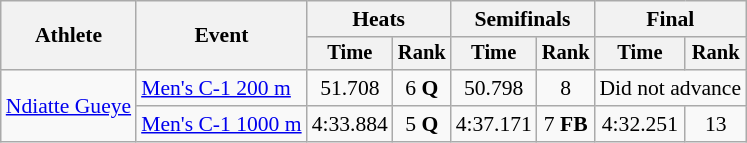<table class="wikitable" style="font-size:90%">
<tr>
<th rowspan="2">Athlete</th>
<th rowspan="2">Event</th>
<th colspan=2>Heats</th>
<th colspan=2>Semifinals</th>
<th colspan=2>Final</th>
</tr>
<tr style="font-size:95%">
<th>Time</th>
<th>Rank</th>
<th>Time</th>
<th>Rank</th>
<th>Time</th>
<th>Rank</th>
</tr>
<tr align=center>
<td align=left rowspan=2><a href='#'>Ndiatte Gueye</a></td>
<td align=left><a href='#'>Men's C-1 200 m</a></td>
<td>51.708</td>
<td>6 <strong>Q</strong></td>
<td>50.798</td>
<td>8</td>
<td colspan=2>Did not advance</td>
</tr>
<tr align=center>
<td align=left><a href='#'>Men's C-1 1000 m</a></td>
<td>4:33.884</td>
<td>5 <strong>Q</strong></td>
<td>4:37.171</td>
<td>7 <strong>FB</strong></td>
<td>4:32.251</td>
<td>13</td>
</tr>
</table>
